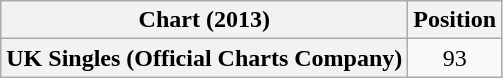<table class="wikitable plainrowheaders" style="text-align:center">
<tr>
<th scope="col">Chart (2013)</th>
<th scope="col">Position</th>
</tr>
<tr>
<th scope="row">UK Singles (Official Charts Company)</th>
<td>93</td>
</tr>
</table>
